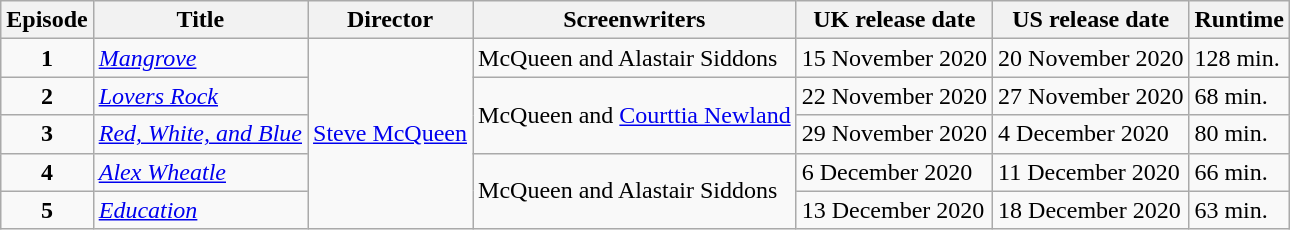<table class="wikitable">
<tr>
<th>Episode</th>
<th>Title</th>
<th>Director</th>
<th>Screenwriters</th>
<th>UK release date</th>
<th>US release date</th>
<th>Runtime</th>
</tr>
<tr>
<td style="text-align:center;"><strong>1</strong></td>
<td><em><a href='#'>Mangrove</a></em></td>
<td rowspan="5"><a href='#'>Steve McQueen</a></td>
<td>McQueen and Alastair Siddons</td>
<td>15 November 2020</td>
<td>20 November 2020</td>
<td>128 min.</td>
</tr>
<tr>
<td style="text-align:center;"><strong>2</strong></td>
<td><em><a href='#'>Lovers Rock</a></em></td>
<td rowspan="2">McQueen and <a href='#'>Courttia Newland</a></td>
<td>22 November 2020</td>
<td>27 November 2020</td>
<td>68 min.</td>
</tr>
<tr>
<td style="text-align:center;"><strong>3</strong></td>
<td><em><a href='#'>Red, White, and Blue</a></em></td>
<td>29 November 2020</td>
<td>4 December 2020</td>
<td>80 min.</td>
</tr>
<tr>
<td style="text-align:center;"><strong>4</strong></td>
<td><em><a href='#'>Alex Wheatle</a></em></td>
<td rowspan="2">McQueen and Alastair Siddons</td>
<td>6 December 2020</td>
<td>11 December 2020</td>
<td>66 min.</td>
</tr>
<tr>
<td style="text-align:center;"><strong>5</strong></td>
<td><em><a href='#'>Education</a></em></td>
<td>13 December 2020</td>
<td>18 December 2020</td>
<td>63 min.</td>
</tr>
</table>
